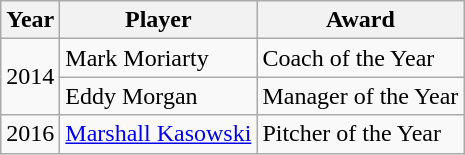<table class="wikitable">
<tr>
<th>Year</th>
<th>Player</th>
<th>Award</th>
</tr>
<tr>
<td rowspan="2">2014</td>
<td>Mark Moriarty</td>
<td>Coach of the Year</td>
</tr>
<tr>
<td>Eddy Morgan</td>
<td>Manager of the Year</td>
</tr>
<tr>
<td>2016</td>
<td><a href='#'>Marshall Kasowski</a></td>
<td>Pitcher of the Year</td>
</tr>
</table>
